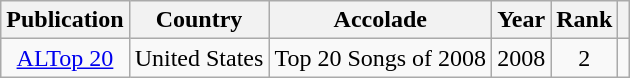<table class="wikitable plainrowheaders" style="text-align:center">
<tr>
<th>Publication</th>
<th>Country</th>
<th>Accolade</th>
<th>Year</th>
<th>Rank</th>
<th class="unsortable"></th>
</tr>
<tr>
<td><a href='#'>ALTop 20</a></td>
<td>United States</td>
<td>Top 20 Songs of 2008</td>
<td>2008</td>
<td>2</td>
<td></td>
</tr>
</table>
